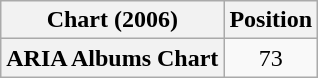<table class="wikitable sortable plainrowheaders" style="text-align:center">
<tr>
<th scope="col">Chart (2006)</th>
<th scope="col">Position</th>
</tr>
<tr>
<th scope="row">ARIA Albums Chart</th>
<td>73</td>
</tr>
</table>
